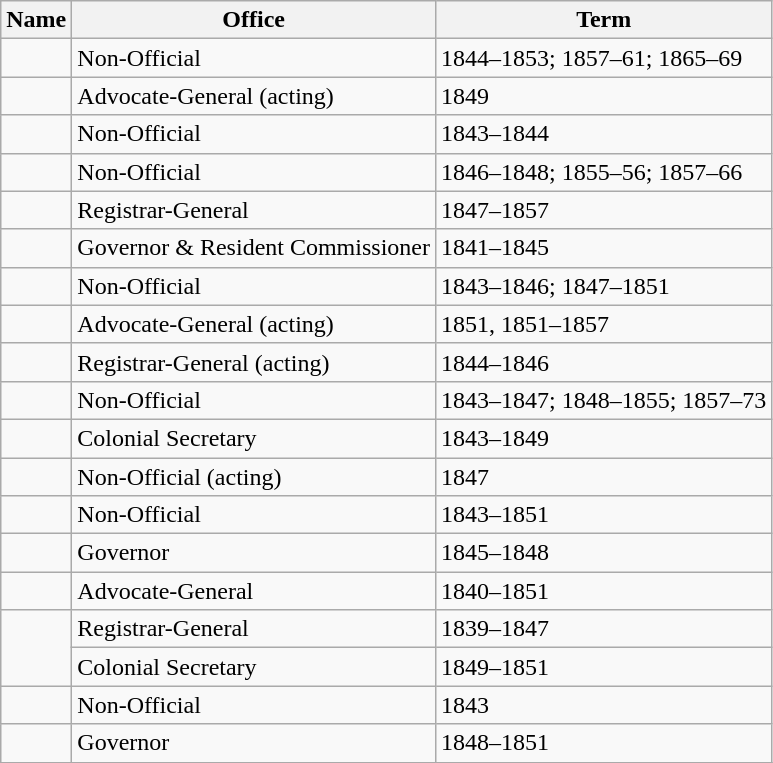<table class="wikitable sortable">
<tr>
<th>Name</th>
<th>Office</th>
<th>Term</th>
</tr>
<tr>
<td></td>
<td>Non-Official</td>
<td>1844–1853; 1857–61; 1865–69</td>
</tr>
<tr>
<td></td>
<td>Advocate-General (acting) </td>
<td>1849</td>
</tr>
<tr>
<td></td>
<td>Non-Official</td>
<td>1843–1844</td>
</tr>
<tr>
<td></td>
<td>Non-Official</td>
<td>1846–1848; 1855–56; 1857–66</td>
</tr>
<tr>
<td></td>
<td>Registrar-General</td>
<td>1847–1857</td>
</tr>
<tr>
<td></td>
<td>Governor & Resident Commissioner</td>
<td>1841–1845</td>
</tr>
<tr>
<td></td>
<td>Non-Official</td>
<td>1843–1846; 1847–1851</td>
</tr>
<tr>
<td></td>
<td>Advocate-General (acting) </td>
<td>1851, 1851–1857</td>
</tr>
<tr>
<td></td>
<td>Registrar-General (acting) </td>
<td>1844–1846</td>
</tr>
<tr>
<td></td>
<td>Non-Official</td>
<td>1843–1847; 1848–1855; 1857–73</td>
</tr>
<tr>
<td></td>
<td>Colonial Secretary</td>
<td>1843–1849</td>
</tr>
<tr>
<td></td>
<td>Non-Official (acting)</td>
<td>1847</td>
</tr>
<tr>
<td></td>
<td>Non-Official</td>
<td>1843–1851</td>
</tr>
<tr>
<td></td>
<td>Governor</td>
<td>1845–1848</td>
</tr>
<tr>
<td></td>
<td>Advocate-General</td>
<td>1840–1851</td>
</tr>
<tr>
<td rowspan = 2></td>
<td>Registrar-General </td>
<td>1839–1847</td>
</tr>
<tr>
<td>Colonial Secretary</td>
<td>1849–1851</td>
</tr>
<tr>
<td></td>
<td>Non-Official</td>
<td>1843</td>
</tr>
<tr>
<td></td>
<td>Governor</td>
<td>1848–1851</td>
</tr>
<tr>
</tr>
</table>
